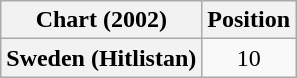<table class="wikitable plainrowheaders" style="text-align:center">
<tr>
<th scope="col">Chart (2002)</th>
<th scope="col">Position</th>
</tr>
<tr>
<th scope="row">Sweden (Hitlistan)</th>
<td>10</td>
</tr>
</table>
